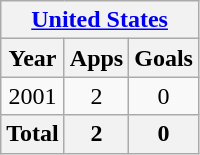<table class="wikitable" style="text-align:center">
<tr>
<th colspan=3><a href='#'>United States</a></th>
</tr>
<tr>
<th>Year</th>
<th>Apps</th>
<th>Goals</th>
</tr>
<tr>
<td>2001</td>
<td>2</td>
<td>0</td>
</tr>
<tr>
<th>Total</th>
<th>2</th>
<th>0</th>
</tr>
</table>
